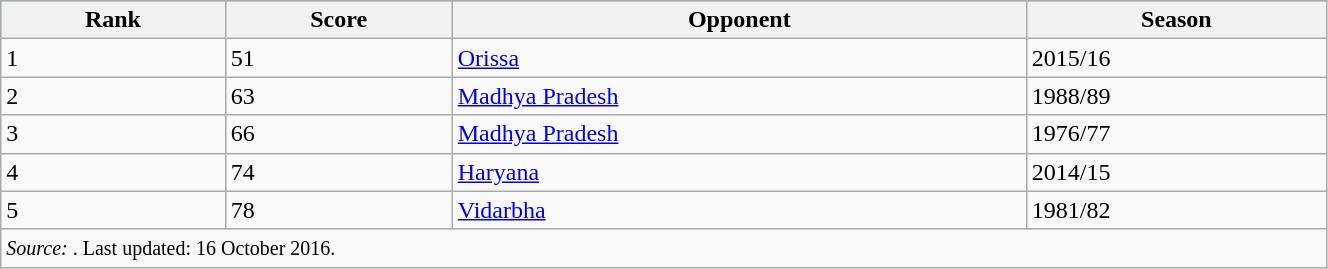<table class="wikitable" width=70%>
<tr bgcolor=#87cef>
<th>Rank</th>
<th>Score</th>
<th>Opponent</th>
<th>Season</th>
</tr>
<tr>
<td>1</td>
<td>51</td>
<td><a href='#'>Orissa</a></td>
<td>2015/16</td>
</tr>
<tr>
<td>2</td>
<td>63</td>
<td><a href='#'>Madhya Pradesh</a></td>
<td>1988/89</td>
</tr>
<tr>
<td>3</td>
<td>66</td>
<td><a href='#'>Madhya Pradesh</a></td>
<td>1976/77</td>
</tr>
<tr>
<td>4</td>
<td>74</td>
<td><a href='#'>Haryana</a></td>
<td>2014/15</td>
</tr>
<tr>
<td>5</td>
<td>78</td>
<td><a href='#'>Vidarbha</a></td>
<td>1981/82</td>
</tr>
<tr>
<td colspan=4><small><em>Source: </em>. Last updated: 16 October 2016.</small></td>
</tr>
</table>
